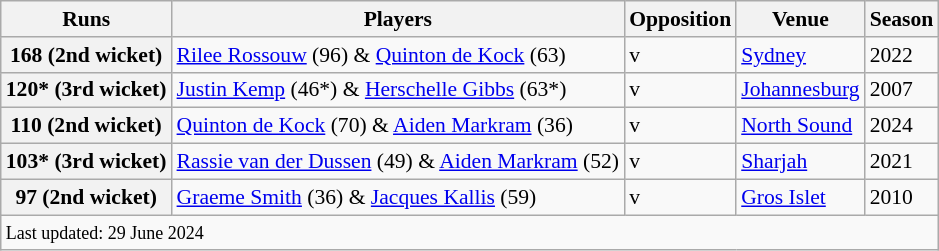<table class="wikitable"style="font-size: 90%">
<tr>
<th scope="col"><strong>Runs</strong></th>
<th scope="col"><strong>Players</strong></th>
<th scope="col"><strong>Opposition</strong></th>
<th scope="col"><strong>Venue</strong></th>
<th scope="col"><strong>Season</strong></th>
</tr>
<tr>
<th>168 (2nd wicket)</th>
<td><a href='#'>Rilee Rossouw</a> (96) & <a href='#'>Quinton de Kock</a> (63)</td>
<td>v </td>
<td><a href='#'>Sydney</a></td>
<td>2022</td>
</tr>
<tr>
<th>120* (3rd wicket)</th>
<td><a href='#'>Justin Kemp</a> (46*) & <a href='#'>Herschelle Gibbs</a> (63*)</td>
<td>v </td>
<td><a href='#'>Johannesburg</a></td>
<td>2007</td>
</tr>
<tr>
<th>110 (2nd wicket)</th>
<td><a href='#'>Quinton de Kock</a> (70) & <a href='#'>Aiden Markram</a> (36)</td>
<td>v </td>
<td><a href='#'>North Sound</a></td>
<td>2024</td>
</tr>
<tr>
<th>103* (3rd wicket)</th>
<td><a href='#'>Rassie van der Dussen</a> (49) & <a href='#'>Aiden Markram</a> (52)</td>
<td>v </td>
<td><a href='#'>Sharjah</a></td>
<td>2021</td>
</tr>
<tr>
<th>97 (2nd wicket)</th>
<td><a href='#'>Graeme Smith</a> (36) & <a href='#'>Jacques Kallis</a> (59)</td>
<td>v </td>
<td><a href='#'>Gros Islet</a></td>
<td>2010</td>
</tr>
<tr>
<td colspan="5"><small>Last updated: 29 June 2024</small></td>
</tr>
</table>
